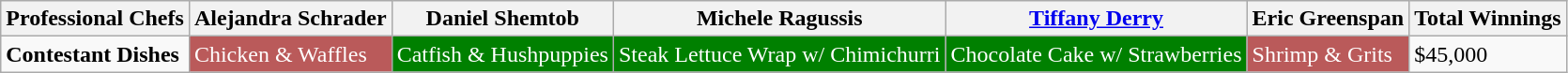<table class="wikitable">
<tr>
<th>Professional Chefs</th>
<th>Alejandra Schrader</th>
<th>Daniel Shemtob</th>
<th>Michele Ragussis</th>
<th><a href='#'>Tiffany Derry</a></th>
<th>Eric Greenspan</th>
<th>Total Winnings</th>
</tr>
<tr>
<td><strong>Contestant Dishes</strong></td>
<td style="background: #BA5A5A; color: white">Chicken & Waffles</td>
<td style="background: green; color: white">Catfish & Hushpuppies</td>
<td style="background: green; color: white">Steak Lettuce Wrap w/ Chimichurri</td>
<td style="background: green; color: white">Chocolate Cake w/ Strawberries</td>
<td style="background: #BA5A5A; color: white">Shrimp & Grits</td>
<td>$45,000</td>
</tr>
</table>
